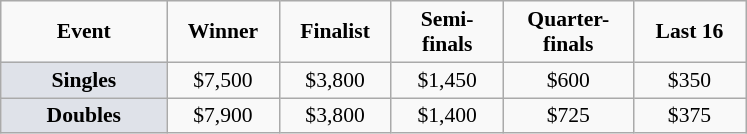<table class="wikitable" style="font-size:90%; text-align:center">
<tr>
<td width="104px"><strong>Event</strong></td>
<td width="68px"><strong>Winner</strong></td>
<td width="68px"><strong>Finalist</strong></td>
<td width="68px"><strong>Semi-finals</strong></td>
<td width="80px"><strong>Quarter-finals</strong></td>
<td width="68px"><strong>Last 16</strong></td>
</tr>
<tr>
<td bgcolor="#DFE2E9"><strong>Singles</strong></td>
<td>$7,500</td>
<td>$3,800</td>
<td>$1,450</td>
<td>$600</td>
<td>$350</td>
</tr>
<tr>
<td bgcolor="#DFE2E9"><strong>Doubles</strong></td>
<td>$7,900</td>
<td>$3,800</td>
<td>$1,400</td>
<td>$725</td>
<td>$375</td>
</tr>
</table>
